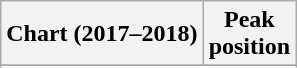<table class="wikitable sortable plainrowheaders">
<tr>
<th>Chart (2017–2018)</th>
<th>Peak<br>position</th>
</tr>
<tr>
</tr>
<tr>
</tr>
<tr>
</tr>
<tr>
</tr>
</table>
